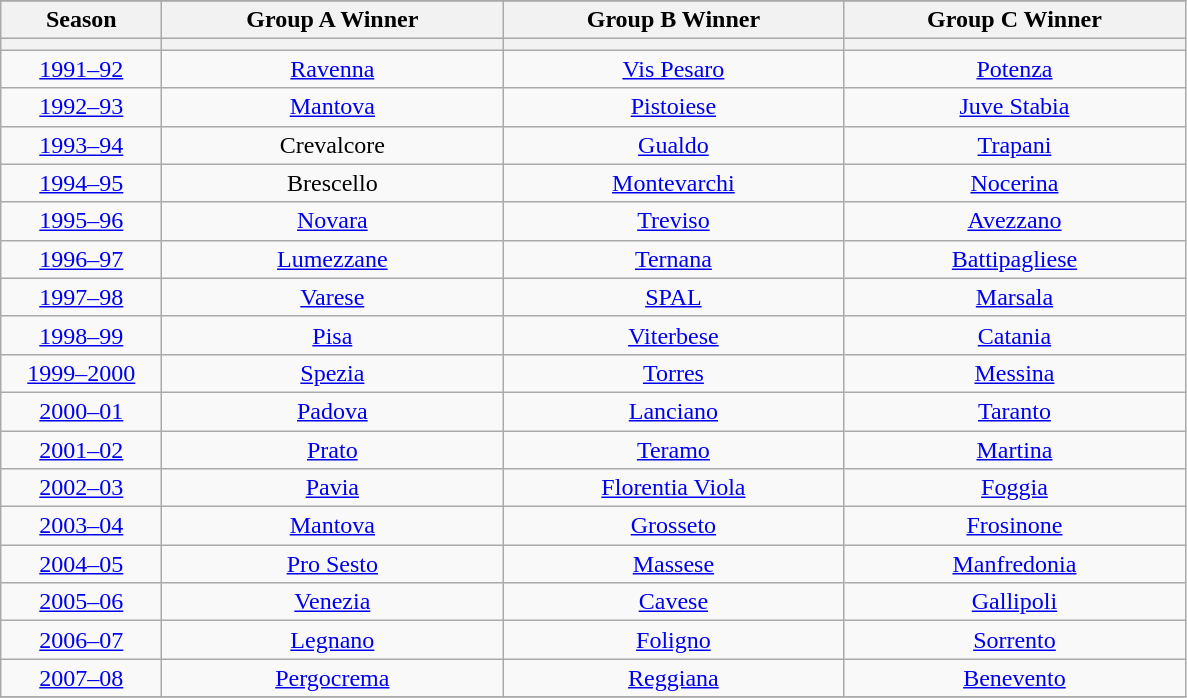<table class="wikitable" style="text-align: center">
<tr>
</tr>
<tr>
<th>Season</th>
<th>Group A Winner</th>
<th>Group B Winner</th>
<th>Group C Winner</th>
</tr>
<tr>
<th width=100></th>
<th width=220></th>
<th width=220></th>
<th width=220></th>
</tr>
<tr>
<td><a href='#'>1991–92</a></td>
<td><a href='#'>Ravenna</a></td>
<td><a href='#'>Vis Pesaro</a></td>
<td><a href='#'>Potenza</a></td>
</tr>
<tr>
<td><a href='#'>1992–93</a></td>
<td><a href='#'>Mantova</a></td>
<td><a href='#'>Pistoiese</a></td>
<td><a href='#'>Juve Stabia</a></td>
</tr>
<tr>
<td><a href='#'>1993–94</a></td>
<td>Crevalcore</td>
<td><a href='#'>Gualdo</a></td>
<td><a href='#'>Trapani</a></td>
</tr>
<tr>
<td><a href='#'>1994–95</a></td>
<td>Brescello</td>
<td><a href='#'>Montevarchi</a></td>
<td><a href='#'>Nocerina</a></td>
</tr>
<tr>
<td><a href='#'>1995–96</a></td>
<td><a href='#'>Novara</a></td>
<td><a href='#'>Treviso</a></td>
<td><a href='#'>Avezzano</a></td>
</tr>
<tr>
<td><a href='#'>1996–97</a></td>
<td><a href='#'>Lumezzane</a></td>
<td><a href='#'>Ternana</a></td>
<td><a href='#'>Battipagliese</a></td>
</tr>
<tr>
<td><a href='#'>1997–98</a></td>
<td><a href='#'>Varese</a></td>
<td><a href='#'>SPAL</a></td>
<td><a href='#'>Marsala</a></td>
</tr>
<tr>
<td><a href='#'>1998–99</a></td>
<td><a href='#'>Pisa</a></td>
<td><a href='#'>Viterbese</a></td>
<td><a href='#'>Catania</a></td>
</tr>
<tr>
<td><a href='#'>1999–2000</a></td>
<td><a href='#'>Spezia</a></td>
<td><a href='#'>Torres</a></td>
<td><a href='#'>Messina</a></td>
</tr>
<tr>
<td><a href='#'>2000–01</a></td>
<td><a href='#'>Padova</a></td>
<td><a href='#'>Lanciano</a></td>
<td><a href='#'>Taranto</a></td>
</tr>
<tr>
<td><a href='#'>2001–02</a></td>
<td><a href='#'>Prato</a></td>
<td><a href='#'>Teramo</a></td>
<td><a href='#'>Martina</a></td>
</tr>
<tr>
<td><a href='#'>2002–03</a></td>
<td><a href='#'>Pavia</a></td>
<td><a href='#'>Florentia Viola</a></td>
<td><a href='#'>Foggia</a></td>
</tr>
<tr>
<td><a href='#'>2003–04</a></td>
<td><a href='#'>Mantova</a></td>
<td><a href='#'>Grosseto</a></td>
<td><a href='#'>Frosinone</a></td>
</tr>
<tr>
<td><a href='#'>2004–05</a></td>
<td><a href='#'>Pro Sesto</a></td>
<td><a href='#'>Massese</a></td>
<td><a href='#'>Manfredonia</a></td>
</tr>
<tr>
<td><a href='#'>2005–06</a></td>
<td><a href='#'>Venezia</a></td>
<td><a href='#'>Cavese</a></td>
<td><a href='#'>Gallipoli</a></td>
</tr>
<tr>
<td><a href='#'>2006–07</a></td>
<td><a href='#'>Legnano</a></td>
<td><a href='#'>Foligno</a></td>
<td><a href='#'>Sorrento</a></td>
</tr>
<tr>
<td><a href='#'>2007–08</a></td>
<td><a href='#'>Pergocrema</a></td>
<td><a href='#'>Reggiana</a></td>
<td><a href='#'>Benevento</a></td>
</tr>
<tr>
</tr>
</table>
